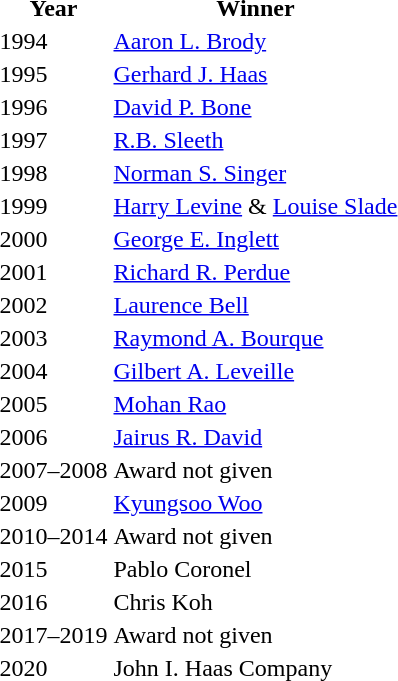<table>
<tr>
<th>Year</th>
<th>Winner</th>
</tr>
<tr>
<td>1994</td>
<td><a href='#'>Aaron L. Brody</a></td>
</tr>
<tr>
<td>1995</td>
<td><a href='#'>Gerhard J. Haas</a></td>
</tr>
<tr>
<td>1996</td>
<td><a href='#'>David P. Bone</a></td>
</tr>
<tr>
<td>1997</td>
<td><a href='#'>R.B. Sleeth</a></td>
</tr>
<tr>
<td>1998</td>
<td><a href='#'>Norman S. Singer</a></td>
</tr>
<tr>
<td>1999</td>
<td><a href='#'>Harry Levine</a> & <a href='#'>Louise Slade</a></td>
</tr>
<tr>
<td>2000</td>
<td><a href='#'>George E. Inglett</a></td>
</tr>
<tr>
<td>2001</td>
<td><a href='#'>Richard R. Perdue</a></td>
</tr>
<tr>
<td>2002</td>
<td><a href='#'>Laurence Bell</a></td>
</tr>
<tr>
<td>2003</td>
<td><a href='#'>Raymond A. Bourque</a></td>
</tr>
<tr>
<td>2004</td>
<td><a href='#'>Gilbert A. Leveille</a></td>
</tr>
<tr>
<td>2005</td>
<td><a href='#'>Mohan Rao</a></td>
</tr>
<tr>
<td>2006</td>
<td><a href='#'>Jairus R. David</a></td>
</tr>
<tr>
<td>2007–2008</td>
<td>Award not given</td>
</tr>
<tr>
<td>2009</td>
<td><a href='#'>Kyungsoo Woo</a></td>
</tr>
<tr>
<td>2010–2014</td>
<td>Award not given</td>
</tr>
<tr>
<td>2015</td>
<td>Pablo Coronel</td>
</tr>
<tr>
<td>2016</td>
<td>Chris Koh</td>
</tr>
<tr>
<td>2017–2019</td>
<td>Award not given</td>
</tr>
<tr>
<td>2020</td>
<td>John I. Haas Company</td>
</tr>
</table>
